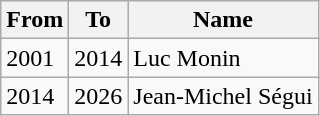<table class="wikitable">
<tr>
<th>From</th>
<th>To</th>
<th>Name</th>
</tr>
<tr>
<td>2001</td>
<td>2014</td>
<td>Luc Monin</td>
</tr>
<tr>
<td>2014</td>
<td>2026</td>
<td>Jean-Michel Ségui</td>
</tr>
</table>
